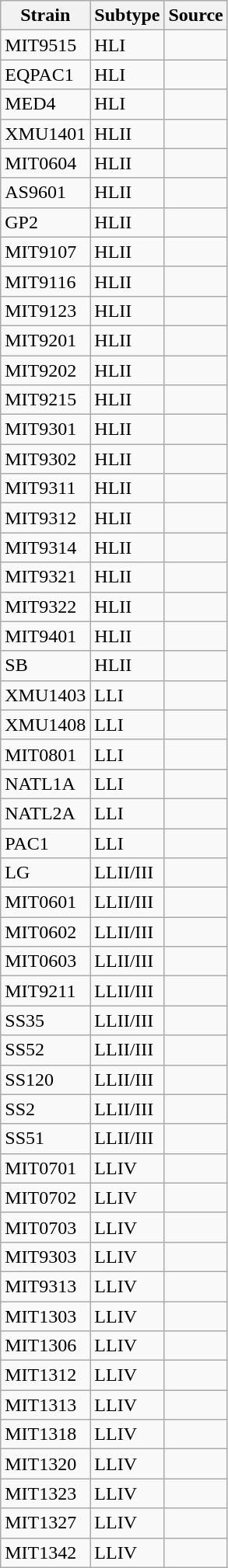<table class="wikitable">
<tr>
<th>Strain</th>
<th>Subtype</th>
<th>Source</th>
</tr>
<tr>
<td>MIT9515</td>
<td>HLI</td>
<td></td>
</tr>
<tr>
<td>EQPAC1</td>
<td>HLI</td>
<td></td>
</tr>
<tr>
<td>MED4</td>
<td>HLI</td>
<td></td>
</tr>
<tr>
<td>XMU1401</td>
<td>HLII</td>
<td></td>
</tr>
<tr>
<td>MIT0604</td>
<td>HLII</td>
<td></td>
</tr>
<tr>
<td>AS9601</td>
<td>HLII</td>
<td></td>
</tr>
<tr>
<td>GP2</td>
<td>HLII</td>
<td></td>
</tr>
<tr>
<td>MIT9107</td>
<td>HLII</td>
<td></td>
</tr>
<tr>
<td>MIT9116</td>
<td>HLII</td>
<td></td>
</tr>
<tr>
<td>MIT9123</td>
<td>HLII</td>
<td></td>
</tr>
<tr>
<td>MIT9201</td>
<td>HLII</td>
<td></td>
</tr>
<tr>
<td>MIT9202</td>
<td>HLII</td>
<td></td>
</tr>
<tr>
<td>MIT9215</td>
<td>HLII</td>
<td></td>
</tr>
<tr>
<td>MIT9301</td>
<td>HLII</td>
<td></td>
</tr>
<tr>
<td>MIT9302</td>
<td>HLII</td>
<td></td>
</tr>
<tr>
<td>MIT9311</td>
<td>HLII</td>
<td></td>
</tr>
<tr>
<td>MIT9312</td>
<td>HLII</td>
<td></td>
</tr>
<tr>
<td>MIT9314</td>
<td>HLII</td>
<td></td>
</tr>
<tr>
<td>MIT9321</td>
<td>HLII</td>
<td></td>
</tr>
<tr>
<td>MIT9322</td>
<td>HLII</td>
<td></td>
</tr>
<tr>
<td>MIT9401</td>
<td>HLII</td>
<td></td>
</tr>
<tr>
<td>SB</td>
<td>HLII</td>
<td></td>
</tr>
<tr>
<td>XMU1403</td>
<td>LLI</td>
<td></td>
</tr>
<tr>
<td>XMU1408</td>
<td>LLI</td>
<td></td>
</tr>
<tr>
<td>MIT0801</td>
<td>LLI</td>
<td></td>
</tr>
<tr>
<td>NATL1A</td>
<td>LLI</td>
<td></td>
</tr>
<tr>
<td>NATL2A</td>
<td>LLI</td>
<td></td>
</tr>
<tr>
<td>PAC1</td>
<td>LLI</td>
<td></td>
</tr>
<tr>
<td>LG</td>
<td>LLII/III</td>
<td></td>
</tr>
<tr>
<td>MIT0601</td>
<td>LLII/III</td>
<td></td>
</tr>
<tr>
<td>MIT0602</td>
<td>LLII/III</td>
<td></td>
</tr>
<tr>
<td>MIT0603</td>
<td>LLII/III</td>
<td></td>
</tr>
<tr>
<td>MIT9211</td>
<td>LLII/III</td>
<td></td>
</tr>
<tr>
<td>SS35</td>
<td>LLII/III</td>
<td></td>
</tr>
<tr>
<td>SS52</td>
<td>LLII/III</td>
<td></td>
</tr>
<tr>
<td>SS120</td>
<td>LLII/III</td>
<td></td>
</tr>
<tr>
<td>SS2</td>
<td>LLII/III</td>
<td></td>
</tr>
<tr>
<td>SS51</td>
<td>LLII/III</td>
<td></td>
</tr>
<tr>
<td>MIT0701</td>
<td>LLIV</td>
<td></td>
</tr>
<tr>
<td>MIT0702</td>
<td>LLIV</td>
<td></td>
</tr>
<tr>
<td>MIT0703</td>
<td>LLIV</td>
<td></td>
</tr>
<tr>
<td>MIT9303</td>
<td>LLIV</td>
<td></td>
</tr>
<tr>
<td>MIT9313</td>
<td>LLIV</td>
<td></td>
</tr>
<tr>
<td>MIT1303</td>
<td>LLIV</td>
<td></td>
</tr>
<tr>
<td>MIT1306</td>
<td>LLIV</td>
<td></td>
</tr>
<tr>
<td>MIT1312</td>
<td>LLIV</td>
<td></td>
</tr>
<tr>
<td>MIT1313</td>
<td>LLIV</td>
<td></td>
</tr>
<tr>
<td>MIT1318</td>
<td>LLIV</td>
<td></td>
</tr>
<tr>
<td>MIT1320</td>
<td>LLIV</td>
<td></td>
</tr>
<tr>
<td>MIT1323</td>
<td>LLIV</td>
<td></td>
</tr>
<tr>
<td>MIT1327</td>
<td>LLIV</td>
<td></td>
</tr>
<tr>
<td>MIT1342</td>
<td>LLIV</td>
<td></td>
</tr>
</table>
